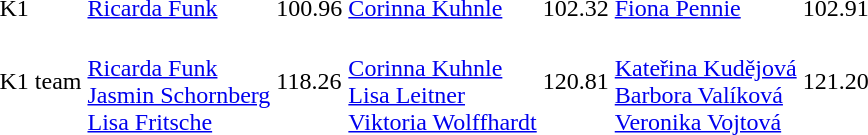<table>
<tr>
<td>K1</td>
<td><a href='#'>Ricarda Funk</a><br></td>
<td>100.96</td>
<td><a href='#'>Corinna Kuhnle</a><br></td>
<td>102.32</td>
<td><a href='#'>Fiona Pennie</a><br></td>
<td>102.91</td>
</tr>
<tr>
<td>K1 team</td>
<td><br><a href='#'>Ricarda Funk</a><br><a href='#'>Jasmin Schornberg</a><br><a href='#'>Lisa Fritsche</a></td>
<td>118.26</td>
<td><br><a href='#'>Corinna Kuhnle</a><br><a href='#'>Lisa Leitner</a><br><a href='#'>Viktoria Wolffhardt</a></td>
<td>120.81</td>
<td><br><a href='#'>Kateřina Kudějová</a><br><a href='#'>Barbora Valíková</a><br><a href='#'>Veronika Vojtová</a></td>
<td>121.20</td>
</tr>
</table>
